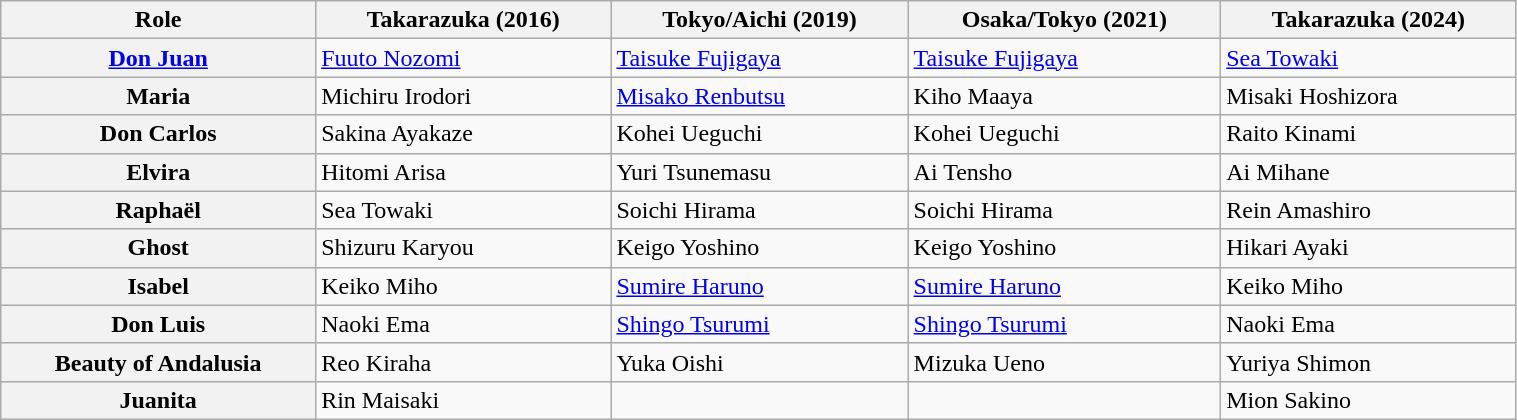<table class="wikitable" style="width:80%;">
<tr>
<th>Role</th>
<th>Takarazuka (2016)</th>
<th>Tokyo/Aichi (2019)</th>
<th>Osaka/Tokyo (2021)</th>
<th>Takarazuka (2024)</th>
</tr>
<tr>
<th scope="row"><a href='#'>Don Juan</a></th>
<td><a href='#'>Fuuto Nozomi</a></td>
<td><a href='#'>Taisuke Fujigaya</a></td>
<td><a href='#'>Taisuke Fujigaya</a></td>
<td><a href='#'>Sea Towaki</a></td>
</tr>
<tr>
<th scope="row">Maria</th>
<td>Michiru Irodori</td>
<td><a href='#'>Misako Renbutsu</a></td>
<td>Kiho Maaya</td>
<td>Misaki Hoshizora</td>
</tr>
<tr>
<th scope="row">Don Carlos</th>
<td>Sakina Ayakaze</td>
<td>Kohei Ueguchi</td>
<td>Kohei Ueguchi</td>
<td>Raito Kinami</td>
</tr>
<tr>
<th scope="row">Elvira</th>
<td>Hitomi Arisa</td>
<td>Yuri Tsunemasu</td>
<td>Ai Tensho</td>
<td>Ai Mihane</td>
</tr>
<tr>
<th scope="row">Raphaël</th>
<td>Sea Towaki</td>
<td>Soichi Hirama</td>
<td>Soichi Hirama</td>
<td>Rein Amashiro</td>
</tr>
<tr>
<th scope="row">Ghost</th>
<td>Shizuru Karyou</td>
<td>Keigo Yoshino</td>
<td>Keigo Yoshino</td>
<td>Hikari Ayaki</td>
</tr>
<tr>
<th scope="row">Isabel</th>
<td>Keiko Miho</td>
<td><a href='#'>Sumire Haruno</a></td>
<td><a href='#'>Sumire Haruno</a></td>
<td>Keiko Miho</td>
</tr>
<tr>
<th scope="row">Don Luis</th>
<td>Naoki Ema</td>
<td><a href='#'>Shingo Tsurumi</a></td>
<td><a href='#'>Shingo Tsurumi</a></td>
<td>Naoki Ema</td>
</tr>
<tr>
<th scope="row">Beauty of Andalusia</th>
<td>Reo Kiraha</td>
<td>Yuka Oishi</td>
<td>Mizuka Ueno</td>
<td>Yuriya Shimon</td>
</tr>
<tr>
<th scope="row">Juanita</th>
<td>Rin Maisaki</td>
<td></td>
<td></td>
<td>Mion Sakino</td>
</tr>
</table>
